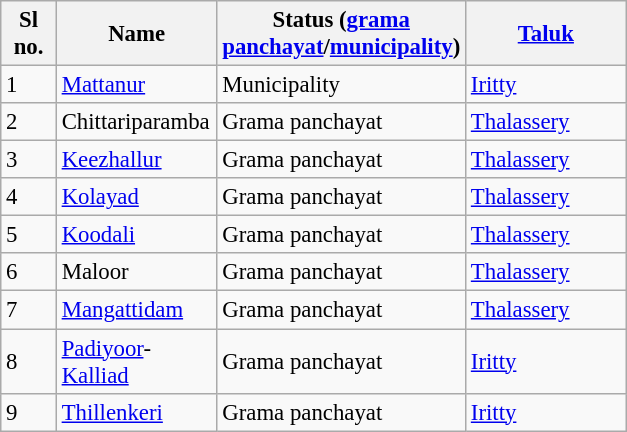<table class="wikitable sortable" style="font-size: 95%;">
<tr>
<th width="30px">Sl no.</th>
<th width="100px">Name</th>
<th width="130px">Status (<a href='#'>grama panchayat</a>/<a href='#'>municipality</a>)</th>
<th width="100px"><a href='#'>Taluk</a></th>
</tr>
<tr>
<td>1</td>
<td><a href='#'>Mattanur</a></td>
<td>Municipality</td>
<td><a href='#'>Iritty</a></td>
</tr>
<tr>
<td>2</td>
<td>Chittariparamba</td>
<td>Grama panchayat</td>
<td><a href='#'>Thalassery</a></td>
</tr>
<tr>
<td>3</td>
<td><a href='#'>Keezhallur</a></td>
<td>Grama panchayat</td>
<td><a href='#'>Thalassery</a></td>
</tr>
<tr>
<td>4</td>
<td><a href='#'>Kolayad</a></td>
<td>Grama panchayat</td>
<td><a href='#'>Thalassery</a></td>
</tr>
<tr>
<td>5</td>
<td><a href='#'>Koodali</a></td>
<td>Grama panchayat</td>
<td><a href='#'>Thalassery</a></td>
</tr>
<tr>
<td>6</td>
<td>Maloor</td>
<td>Grama panchayat</td>
<td><a href='#'>Thalassery</a></td>
</tr>
<tr>
<td>7</td>
<td><a href='#'>Mangattidam</a></td>
<td>Grama panchayat</td>
<td><a href='#'>Thalassery</a></td>
</tr>
<tr>
<td>8</td>
<td><a href='#'>Padiyoor</a>-<a href='#'>Kalliad</a></td>
<td>Grama panchayat</td>
<td><a href='#'>Iritty</a></td>
</tr>
<tr>
<td>9</td>
<td><a href='#'>Thillenkeri</a></td>
<td>Grama panchayat</td>
<td><a href='#'>Iritty</a></td>
</tr>
</table>
